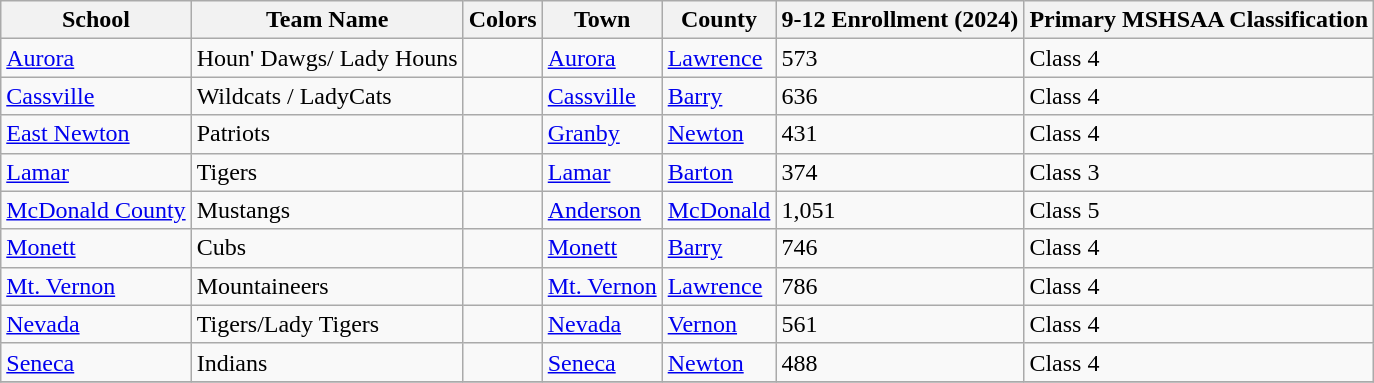<table class="wikitable" border="1">
<tr>
<th>School</th>
<th>Team Name</th>
<th>Colors</th>
<th>Town</th>
<th>County</th>
<th>9-12 Enrollment (2024)</th>
<th>Primary MSHSAA Classification</th>
</tr>
<tr>
<td><a href='#'>Aurora</a></td>
<td>Houn' Dawgs/ Lady Houns</td>
<td> </td>
<td><a href='#'>Aurora</a></td>
<td><a href='#'>Lawrence</a></td>
<td>573</td>
<td>Class 4</td>
</tr>
<tr>
<td><a href='#'>Cassville</a></td>
<td>Wildcats / LadyCats</td>
<td> </td>
<td><a href='#'>Cassville</a></td>
<td><a href='#'>Barry</a></td>
<td>636</td>
<td>Class 4</td>
</tr>
<tr>
<td><a href='#'>East Newton</a></td>
<td>Patriots</td>
<td> </td>
<td><a href='#'>Granby</a></td>
<td><a href='#'>Newton</a></td>
<td>431</td>
<td>Class 4</td>
</tr>
<tr>
<td><a href='#'>Lamar</a></td>
<td>Tigers</td>
<td> </td>
<td><a href='#'>Lamar</a></td>
<td><a href='#'>Barton</a></td>
<td>374</td>
<td>Class 3</td>
</tr>
<tr>
<td><a href='#'>McDonald County</a></td>
<td>Mustangs</td>
<td> </td>
<td><a href='#'>Anderson</a></td>
<td><a href='#'>McDonald</a></td>
<td>1,051</td>
<td>Class 5</td>
</tr>
<tr>
<td><a href='#'>Monett</a></td>
<td>Cubs</td>
<td> </td>
<td><a href='#'>Monett</a></td>
<td><a href='#'>Barry</a></td>
<td>746</td>
<td>Class 4</td>
</tr>
<tr>
<td><a href='#'>Mt. Vernon</a></td>
<td>Mountaineers</td>
<td> </td>
<td><a href='#'>Mt. Vernon</a></td>
<td><a href='#'>Lawrence</a></td>
<td>786</td>
<td>Class 4</td>
</tr>
<tr>
<td><a href='#'>Nevada</a></td>
<td>Tigers/Lady Tigers</td>
<td> </td>
<td><a href='#'>Nevada</a></td>
<td><a href='#'>Vernon</a></td>
<td>561</td>
<td>Class 4</td>
</tr>
<tr>
<td><a href='#'>Seneca</a></td>
<td>Indians</td>
<td>  </td>
<td><a href='#'>Seneca</a></td>
<td><a href='#'>Newton</a></td>
<td>488</td>
<td>Class 4</td>
</tr>
<tr>
</tr>
</table>
